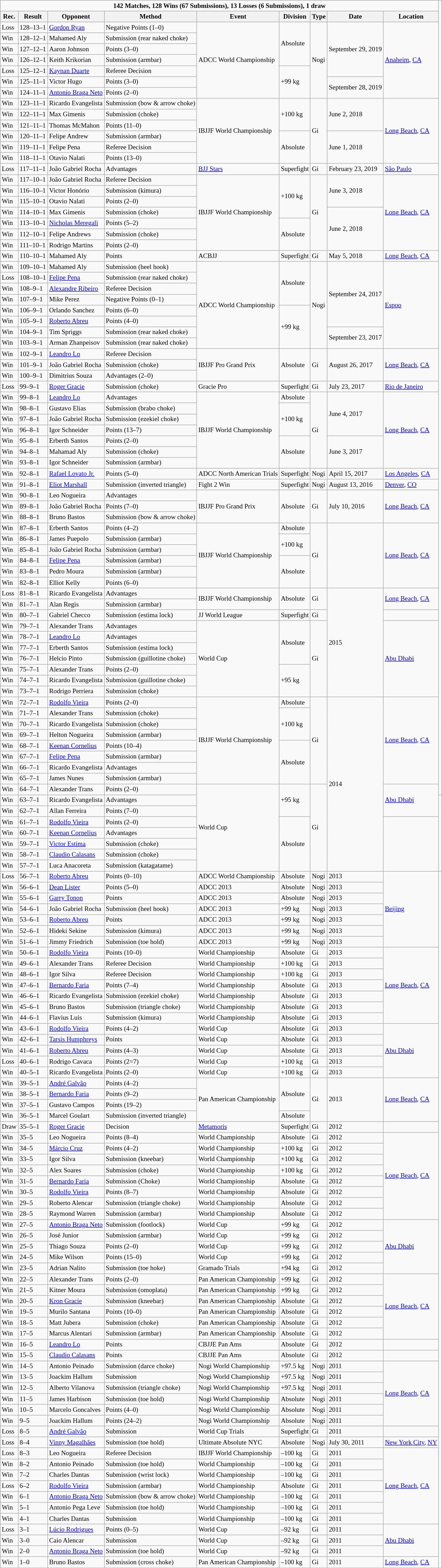<table class="wikitable sortable" style="font-size:80%; text-align:left;">
<tr>
<td colspan="9" style="text-align:center;"><strong>142 Matches, 128 Wins (67 Submissions), 13 Losses (6 Submissions), 1 draw</strong></td>
</tr>
<tr>
<th>Rec.</th>
<th>Result</th>
<th>Opponent</th>
<th>Method</th>
<th>Event</th>
<th>Division</th>
<th>Type</th>
<th>Date</th>
<th>Location</th>
</tr>
<tr>
<td>Loss</td>
<td>128–13–1</td>
<td> <a href='#'>Gordon Ryan</a></td>
<td>Negative Points (1–0)</td>
<td rowspan="7">ADCC World Championship</td>
<td rowspan="4">Absolute</td>
<td rowspan="7">Nogi</td>
<td rowspan="5">September 29, 2019</td>
<td rowspan="7"> <a href='#'>Anaheim</a>, <a href='#'>CA</a></td>
</tr>
<tr>
<td>Win</td>
<td>128–12–1</td>
<td> Mahamed Aly</td>
<td>Submission (rear naked choke)</td>
</tr>
<tr>
<td>Win</td>
<td>127–12–1</td>
<td> Aaron Johnson</td>
<td>Points (3–0)</td>
</tr>
<tr>
<td>Win</td>
<td>126–12–1</td>
<td> Keith Krikorian</td>
<td>Submission (armbar)</td>
</tr>
<tr>
<td>Loss</td>
<td>125–12–1</td>
<td> <a href='#'>Kaynan Duarte</a></td>
<td>Referee Decision</td>
<td rowspan="3">+99 kg</td>
</tr>
<tr>
<td>Win</td>
<td>125–11–1</td>
<td> Victor Hugo</td>
<td>Points (3–0)</td>
<td rowspan="2">September 28, 2019</td>
</tr>
<tr>
<td>Win</td>
<td>124–11–1</td>
<td> <a href='#'>Antonio Braga Neto</a></td>
<td>Points (2–0)</td>
</tr>
<tr>
<td>Win</td>
<td>123–11–1</td>
<td> Ricardo Evangelista</td>
<td>Submission (bow & arrow choke)</td>
<td rowspan="6">IBJJF World Championship</td>
<td rowspan="3">+100 kg</td>
<td rowspan="6">Gi</td>
<td rowspan="3">June 2, 2018</td>
<td rowspan="6"> <a href='#'>Long Beach</a>, <a href='#'>CA</a></td>
</tr>
<tr>
<td>Win</td>
<td>122–11–1</td>
<td> Max Gimenis</td>
<td>Submission (choke)</td>
</tr>
<tr>
<td>Win</td>
<td>121–11–1</td>
<td> Thomas McMahon</td>
<td>Points (11–0)</td>
</tr>
<tr>
<td>Win</td>
<td>120–11–1</td>
<td> Felipe Andrew</td>
<td>Submission (armbar)</td>
<td rowspan="3">Absolute</td>
<td rowspan="3">June 1, 2018</td>
</tr>
<tr>
<td>Win</td>
<td>119–11–1</td>
<td> Felipe Pena</td>
<td>Referee Decision</td>
</tr>
<tr>
<td>Win</td>
<td>118–11–1</td>
<td> Otavio Nalati</td>
<td>Points (13–0)</td>
</tr>
<tr>
<td>Loss</td>
<td>117–11–1</td>
<td> João Gabriel Rocha</td>
<td>Advantages</td>
<td><a href='#'>BJJ Stars</a></td>
<td>Superfight</td>
<td>Gi</td>
<td>February 23, 2019</td>
<td> <a href='#'>São Paulo</a></td>
</tr>
<tr>
<td>Win</td>
<td>117–10–1</td>
<td> João Gabriel Rocha</td>
<td>Referee Decision</td>
<td rowspan="7">IBJJF World Championship</td>
<td rowspan="4">+100 kg</td>
<td rowspan="7">Gi</td>
<td rowspan="3">June 3, 2018</td>
<td rowspan="7"> <a href='#'>Long Beach</a>, <a href='#'>CA</a></td>
</tr>
<tr>
<td>Win</td>
<td>116–10–1</td>
<td> Victor Honório</td>
<td>Submission (kimura)</td>
</tr>
<tr>
<td>Win</td>
<td>115–10–1</td>
<td> Otavio Nalati</td>
<td>Points (2–0)</td>
</tr>
<tr>
<td>Win</td>
<td>114–10–1</td>
<td> Max Gimenis</td>
<td>Submission (choke)</td>
<td rowspan="4">June 2, 2018</td>
</tr>
<tr>
<td>Win</td>
<td>113–10–1</td>
<td> <a href='#'>Nicholas Meregali</a></td>
<td>Points (5–2)</td>
<td rowspan="3">Absolute</td>
</tr>
<tr>
<td>Win</td>
<td>112–10–1</td>
<td> Felipe Andrews</td>
<td>Submission (choke)</td>
</tr>
<tr>
<td>Win</td>
<td>111–10–1</td>
<td> Rodrigo Martins</td>
<td>Points (2–0)</td>
</tr>
<tr>
<td>Win</td>
<td>110–10–1</td>
<td> Mahamed Aly</td>
<td>Points</td>
<td>ACBJJ</td>
<td>Superfight</td>
<td>Gi</td>
<td>May 5, 2018</td>
<td> <a href='#'>Long Beach</a>, <a href='#'>CA</a></td>
</tr>
<tr>
<td>Win</td>
<td>109–10–1</td>
<td> Mahamed Aly</td>
<td>Submission (heel hook)</td>
<td rowspan="8">ADCC World Championship</td>
<td rowspan="4">Absolute</td>
<td rowspan="8">Nogi</td>
<td rowspan="6">September 24, 2017</td>
<td rowspan="8"> <a href='#'>Espoo</a></td>
</tr>
<tr>
<td>Loss</td>
<td>108–10–1</td>
<td> <a href='#'>Felipe Pena</a></td>
<td>Submission (rear naked choke)</td>
</tr>
<tr>
<td>Win</td>
<td>108–9–1</td>
<td> <a href='#'>Alexandre Ribeiro</a></td>
<td>Referee Decision</td>
</tr>
<tr>
<td>Win</td>
<td>107–9–1</td>
<td> Mike Perez</td>
<td>Negative Points (0–1)</td>
</tr>
<tr>
<td>Win</td>
<td>106–9–1</td>
<td> Orlando Sanchez</td>
<td>Points (6–0)</td>
<td rowspan="4">+99 kg</td>
</tr>
<tr>
<td>Win</td>
<td>105–9–1</td>
<td> <a href='#'>Roberto Abreu</a></td>
<td>Points (4–0)</td>
</tr>
<tr>
<td>Win</td>
<td>104–9–1</td>
<td> Tim Spriggs</td>
<td>Submission (rear naked choke)</td>
<td rowspan="2">September 23, 2017</td>
</tr>
<tr>
<td>Win</td>
<td>103–9–1</td>
<td> Arman Zhanpeisov</td>
<td>Submission (rear naked choke)</td>
</tr>
<tr>
<td>Win</td>
<td>102–9–1</td>
<td> <a href='#'>Leandro Lo</a></td>
<td>Referee Decision</td>
<td rowspan="3">IBJJF Pro Grand Prix</td>
<td rowspan="3">Absolute</td>
<td rowspan="3">Gi</td>
<td rowspan="3">August 26, 2017</td>
<td rowspan="3"> <a href='#'>Long Beach</a>, <a href='#'>CA</a></td>
</tr>
<tr>
<td>Win</td>
<td>101–9–1</td>
<td> João Gabriel Rocha</td>
<td>Submission (choke)</td>
</tr>
<tr>
<td>Win</td>
<td>100–9–1</td>
<td> Dimitrius Souza</td>
<td>Advantages (2–0)</td>
</tr>
<tr>
<td>Loss</td>
<td>99–9–1</td>
<td> <a href='#'>Roger Gracie</a></td>
<td>Submission (choke)</td>
<td>Gracie Pro</td>
<td>Superfight</td>
<td>Gi</td>
<td>July 23, 2017</td>
<td> <a href='#'>Rio de Janeiro</a></td>
</tr>
<tr>
<td>Win</td>
<td>99–8–1</td>
<td> <a href='#'>Leandro Lo</a></td>
<td>Advantages</td>
<td rowspan="7">IBJJF World Championship</td>
<td>Absolute</td>
<td rowspan="7">Gi</td>
<td rowspan="4">June 4, 2017</td>
<td rowspan="7"> <a href='#'>Long Beach</a>, <a href='#'>CA</a></td>
</tr>
<tr>
<td>Win</td>
<td>98–8–1</td>
<td> Gustavo Elias</td>
<td>Submission (brabo choke)</td>
<td rowspan="3">+100 kg</td>
</tr>
<tr>
<td>Win</td>
<td>97–8–1</td>
<td> João Gabriel Rocha</td>
<td>Submission (ezekiel choke)</td>
</tr>
<tr>
<td>Win</td>
<td>96–8–1</td>
<td> Igor Schneider</td>
<td>Points (13–7)</td>
</tr>
<tr>
<td>Win</td>
<td>95–8–1</td>
<td> Erberth Santos</td>
<td>Points (2–0)</td>
<td rowspan="3">Absolute</td>
<td rowspan="3">June 3, 2017</td>
</tr>
<tr>
<td>Win</td>
<td>94–8–1</td>
<td> Mahamad Aly</td>
<td>Submission (choke)</td>
</tr>
<tr>
<td>Win</td>
<td>93–8–1</td>
<td> Igor Schneider</td>
<td>Submission (armbar)</td>
</tr>
<tr>
<td>Win</td>
<td>92–8–1</td>
<td> <a href='#'>Rafael Lovato Jr.</a></td>
<td>Points (5–0)</td>
<td>ADCC North American Trials</td>
<td>Superfight</td>
<td>Nogi</td>
<td>April 15, 2017</td>
<td> <a href='#'>Los Angeles</a>, <a href='#'>CA</a></td>
</tr>
<tr>
<td>Win</td>
<td>91–8–1</td>
<td> <a href='#'>Eliot Marshall</a></td>
<td>Submission (inverted triangle)</td>
<td>Fight 2 Win</td>
<td>Superfight</td>
<td>Nogi</td>
<td>August 13, 2016</td>
<td> <a href='#'>Denver</a>, <a href='#'>CO</a></td>
</tr>
<tr>
<td>Win</td>
<td>90–8–1</td>
<td> Leo Nogueira</td>
<td>Advantages</td>
<td rowspan="3">IBJJF Pro Grand Prix</td>
<td rowspan="3">Absolute</td>
<td rowspan="3">Gi</td>
<td rowspan="3">July 10, 2016</td>
<td rowspan="3"> <a href='#'>Long Beach</a>, <a href='#'>CA</a></td>
</tr>
<tr>
<td>Win</td>
<td>89–8–1</td>
<td> João Gabriel Rocha</td>
<td>Points (7–0)</td>
</tr>
<tr>
<td>Win</td>
<td>88–8–1</td>
<td> Bruno Bastos</td>
<td>Submission (bow & arrow choke)</td>
</tr>
<tr>
<td>Win</td>
<td>87–8–1</td>
<td> Erberth Santos</td>
<td>Points (4–2)</td>
<td rowspan="6">IBJJF World Championship</td>
<td>Absolute</td>
<td rowspan="6">Gi</td>
<td rowspan="6"></td>
<td rowspan="6"> <a href='#'>Long Beach</a>, <a href='#'>CA</a></td>
</tr>
<tr>
<td>Win</td>
<td>86–8–1</td>
<td> James Puepolo</td>
<td>Submission (armbar)</td>
<td rowspan="2">+100 kg</td>
</tr>
<tr>
<td>Win</td>
<td>85–8–1</td>
<td> João Gabriel Rocha</td>
<td>Submission (armbar)</td>
</tr>
<tr>
<td>Win</td>
<td>84–8–1</td>
<td> <a href='#'>Felipe Pena</a></td>
<td>Submission (armbar)</td>
<td rowspan="3">Absolute</td>
</tr>
<tr>
<td>Win</td>
<td>83–8–1</td>
<td> Pedro Moura</td>
<td>Submission (armbar)</td>
</tr>
<tr>
<td>Win</td>
<td>82–8–1</td>
<td> Elliot Kelly</td>
<td>Points (6–0)</td>
</tr>
<tr>
<td>Loss</td>
<td>81–8–1</td>
<td> Ricardo Evangelista</td>
<td>Advantages</td>
<td rowspan="2">IBJJF World Championship</td>
<td rowspan="2">Absolute</td>
<td rowspan="2">Gi</td>
<td rowspan="10">2015</td>
<td rowspan="2"> <a href='#'>Long Beach</a>, <a href='#'>CA</a></td>
</tr>
<tr>
<td>Win</td>
<td>81–7–1</td>
<td> Alan Regis</td>
<td>Submission (armbar)</td>
</tr>
<tr>
<td>Win</td>
<td>80–7–1</td>
<td> Gabriel Checco</td>
<td>Submission (estima lock)</td>
<td>JJ World League</td>
<td>Superfight</td>
<td>Gi</td>
<td></td>
</tr>
<tr>
<td>Win</td>
<td>79–7–1</td>
<td> Alexander Trans</td>
<td>Advantages</td>
<td rowspan="7">World Cup</td>
<td rowspan="4">Absolute</td>
<td rowspan="7">Gi</td>
<td rowspan="7"> <a href='#'>Abu Dhabi</a></td>
</tr>
<tr>
<td>Win</td>
<td>78–7–1</td>
<td> <a href='#'>Leandro Lo</a></td>
<td>Advantages</td>
</tr>
<tr>
<td>Win</td>
<td>77–7–1</td>
<td> Erberth Santos</td>
<td>Submission (estima lock)</td>
</tr>
<tr>
<td>Win</td>
<td>76–7–1</td>
<td> Helcio Pinto</td>
<td>Submission (guillotine choke)</td>
</tr>
<tr>
<td>Win</td>
<td>75–7–1</td>
<td> Alexander Trans</td>
<td>Points (2–0)</td>
<td rowspan="3">+95 kg</td>
</tr>
<tr>
<td>Win</td>
<td>74–7–1</td>
<td> Ricardo Evangelista</td>
<td>Submission (guillotine choke)</td>
</tr>
<tr>
<td>Win</td>
<td>73–7–1</td>
<td> Rodrigo Perriera</td>
<td>Submission (choke)</td>
</tr>
<tr>
<td>Win</td>
<td>72–7–1</td>
<td> <a href='#'>Rodolfo Vieira</a></td>
<td>Points (2–0)</td>
<td rowspan="8">IBJJF World Championship</td>
<td>Absolute</td>
<td rowspan="8">Gi</td>
<td rowspan="16">2014</td>
<td rowspan="8"> <a href='#'>Long Beach</a>, <a href='#'>CA</a></td>
</tr>
<tr>
<td>Win</td>
<td>71–7–1</td>
<td> Alexander Trans</td>
<td>Submission (choke)</td>
<td rowspan="3">+100 kg</td>
</tr>
<tr>
<td>Win</td>
<td>70–7–1</td>
<td> Ricardo Evangelista</td>
<td>Submission (choke)</td>
</tr>
<tr>
<td>Win</td>
<td>69–7–1</td>
<td> Helton Nogueira</td>
<td>Submission (armbar)</td>
</tr>
<tr>
<td>Win</td>
<td>68–7–1</td>
<td> <a href='#'>Keenan Cornelius</a></td>
<td>Points (10–4)</td>
<td rowspan="4">Absolute</td>
</tr>
<tr>
<td>Win</td>
<td>67–7–1</td>
<td> <a href='#'>Felipe Pena</a></td>
<td>Submission (armbar)</td>
</tr>
<tr>
<td>Win</td>
<td>66–7–1</td>
<td> Ricardo Evangelista</td>
<td>Advantages</td>
</tr>
<tr>
<td>Win</td>
<td>65–7–1</td>
<td> James Nunes</td>
<td>Submission (armbar)</td>
</tr>
<tr>
<td>Win</td>
<td>64–7–1</td>
<td> Alexander Trans</td>
<td>Points (2–0)</td>
<td rowspan="8">World Cup</td>
<td rowspan="3">+95 kg</td>
<td rowspan="8">Gi</td>
<td rowspan="3"> <a href='#'>Abu Dhabi</a></td>
</tr>
<tr>
<td>Win</td>
<td>63–7–1</td>
<td> Ricardo Evangelista</td>
<td>Advantages</td>
<td rowspan="7"></td>
</tr>
<tr>
<td>Win</td>
<td>62–7–1</td>
<td> Allan Ferreira</td>
<td>Points (7–0)</td>
</tr>
<tr>
<td>Win</td>
<td>61–7–1</td>
<td> <a href='#'>Rodolfo Vieira</a></td>
<td>Points (2–0)</td>
<td rowspan="5">Absolute</td>
</tr>
<tr>
<td>Win</td>
<td>60–7–1</td>
<td> <a href='#'>Keenan Cornelius</a></td>
<td>Advantages</td>
</tr>
<tr>
<td>Win</td>
<td>59–7–1</td>
<td> <a href='#'>Victor Estima</a></td>
<td>Submission (choke)</td>
</tr>
<tr>
<td>Win</td>
<td>58–7–1</td>
<td> <a href='#'>Claudio Calasans</a></td>
<td>Submission (choke)</td>
</tr>
<tr>
<td>Win</td>
<td>57–7–1</td>
<td> Luca Anacoreta</td>
<td>Submission (katagatame)</td>
</tr>
<tr>
<td>Loss</td>
<td>56–7–1</td>
<td> <a href='#'>Roberto Abreu</a></td>
<td>Points (0–10)</td>
<td>ADCC World Championship</td>
<td>Absolute</td>
<td>Nogi</td>
<td>2013</td>
<td rowspan="7"> <a href='#'>Beijing</a></td>
</tr>
<tr>
<td>Win</td>
<td>56–6–1</td>
<td> <a href='#'>Dean Lister</a></td>
<td>Points (5–0)</td>
<td>ADCC 2013</td>
<td>Absolute</td>
<td>Nogi</td>
<td>2013</td>
</tr>
<tr>
<td>Win</td>
<td>55–6–1</td>
<td> <a href='#'>Garry Tonon</a></td>
<td>Points</td>
<td>ADCC 2013</td>
<td>Absolute</td>
<td>Nogi</td>
<td>2013</td>
</tr>
<tr>
<td>Win</td>
<td>54–6–1</td>
<td> João Gabriel Rocha</td>
<td>Submission (heel hook)</td>
<td>ADCC 2013</td>
<td>+99 kg</td>
<td>Nogi</td>
<td>2013</td>
</tr>
<tr>
<td>Win</td>
<td>53–6–1</td>
<td> <a href='#'>Roberto Abreu</a></td>
<td>Points</td>
<td>ADCC 2013</td>
<td>+99 kg</td>
<td>Nogi</td>
<td>2013</td>
</tr>
<tr>
<td>Win</td>
<td>52–6–1</td>
<td> Hideki Sekine</td>
<td>Submission (kimura)</td>
<td>ADCC 2013</td>
<td>+99 kg</td>
<td>Nogi</td>
<td>2013</td>
</tr>
<tr>
<td>Win</td>
<td>51–6–1</td>
<td> Jimmy Friedrich</td>
<td>Submission (toe hold)</td>
<td>ADCC 2013</td>
<td>+99 kg</td>
<td>Nogi</td>
<td>2013</td>
</tr>
<tr>
<td>Win</td>
<td>50–6–1</td>
<td> <a href='#'>Rodolfo Vieira</a></td>
<td>Points (10–0)</td>
<td>World Championship</td>
<td>Absolute</td>
<td>Gi</td>
<td>2013</td>
<td rowspan="7"> <a href='#'>Long Beach</a>, <a href='#'>CA</a></td>
</tr>
<tr>
<td>Win</td>
<td>49–6–1</td>
<td> Alexander Trans</td>
<td>Referee Decision</td>
<td>World Championship</td>
<td>+100 kg</td>
<td>Gi</td>
<td>2013</td>
</tr>
<tr>
<td>Win</td>
<td>48–6–1</td>
<td> Igor Silva</td>
<td>Referee Decision</td>
<td>World Championship</td>
<td>+100 kg</td>
<td>Gi</td>
<td>2013</td>
</tr>
<tr>
<td>Win</td>
<td>47–6–1</td>
<td> <a href='#'>Bernardo Faria</a></td>
<td>Points (7–4)</td>
<td>World Championship</td>
<td>Absolute</td>
<td>Gi</td>
<td>2013</td>
</tr>
<tr>
<td>Win</td>
<td>46–6–1</td>
<td> Ricardo Evangelista</td>
<td>Submission (ezekiel choke)</td>
<td>World Championship</td>
<td>Absolute</td>
<td>Gi</td>
<td>2013</td>
</tr>
<tr>
<td>Win</td>
<td>45–6–1</td>
<td> Bruno Bastos</td>
<td>Submission (triangle choke)</td>
<td>World Championship</td>
<td>Absolute</td>
<td>Gi</td>
<td>2013</td>
</tr>
<tr>
<td>Win</td>
<td>44–6–1</td>
<td> Flavius Luis</td>
<td>Submission (kimura)</td>
<td>World Championship</td>
<td>Absolute</td>
<td>Gi</td>
<td>2013</td>
</tr>
<tr>
<td>Win</td>
<td>43–6–1</td>
<td> <a href='#'>Rodolfo Vieira</a></td>
<td>Points (4–2)</td>
<td>World Cup</td>
<td>Absolute</td>
<td>Gi</td>
<td>2013</td>
<td rowspan="5"> <a href='#'>Abu Dhabi</a></td>
</tr>
<tr>
<td>Win</td>
<td>42–6–1</td>
<td> <a href='#'>Tarsis Humphreys</a></td>
<td>Points</td>
<td>World Cup</td>
<td>Absolute</td>
<td>Gi</td>
<td>2013</td>
</tr>
<tr>
<td>Win</td>
<td>41–6–1</td>
<td>  <a href='#'>Roberto Abreu</a></td>
<td>Points (4–3)</td>
<td>World Cup</td>
<td>Absolute</td>
<td>Gi</td>
<td>2013</td>
</tr>
<tr>
<td>Loss</td>
<td>40–6–1</td>
<td> Rodrigo Cavaca</td>
<td>Points (2=7)</td>
<td>World Cup</td>
<td>+100 kg</td>
<td>Gi</td>
<td>2013</td>
</tr>
<tr>
<td>Win</td>
<td>40–5–1</td>
<td> Ricardo Evangelista</td>
<td>Points (2–0)</td>
<td>World Cup</td>
<td>+100 kg</td>
<td>Gi</td>
<td>2013</td>
</tr>
<tr>
<td>Win</td>
<td>39–5–1</td>
<td> <a href='#'>André Galvão</a></td>
<td>Points (4–2)</td>
<td rowspan="4">Pan American Championship</td>
<td rowspan="3">Absolute</td>
<td rowspan="4">Gi</td>
<td rowspan="4">2013</td>
<td rowspan="4"> <a href='#'>Long Beach</a>, <a href='#'>CA</a></td>
</tr>
<tr>
<td>Win</td>
<td>38–5–1</td>
<td> <a href='#'>Bernardo Faria</a></td>
<td>Points (9–2)</td>
</tr>
<tr>
<td>Win</td>
<td>37–5–1</td>
<td> Gustavo Campos</td>
<td>Points (19–2)</td>
</tr>
<tr>
<td>Win</td>
<td>36–5–1</td>
<td> Marcel Goulart</td>
<td>Submission (inverted triangle)</td>
<td>Absolute</td>
</tr>
<tr>
<td>Draw</td>
<td>35–5–1</td>
<td> <a href='#'>Roger Gracie</a></td>
<td>Decision</td>
<td><a href='#'>Metamoris</a></td>
<td>Superfight</td>
<td>Gi</td>
<td>2012</td>
<td></td>
</tr>
<tr>
<td>Win</td>
<td>35–5</td>
<td> Leo Nogueira</td>
<td>Points (8–4)</td>
<td>World Championship</td>
<td>Absolute</td>
<td>Gi</td>
<td>2012</td>
<td rowspan="8"> <a href='#'>Long Beach</a>, <a href='#'>CA</a></td>
</tr>
<tr>
<td>Win</td>
<td>34–5</td>
<td> <a href='#'>Márcio Cruz</a></td>
<td>Points (4–2)</td>
<td>World Championship</td>
<td>+100 kg</td>
<td>Gi</td>
<td>2012</td>
</tr>
<tr>
<td>Win</td>
<td>33–5</td>
<td> Igor Silva</td>
<td>Submission (kneebar)</td>
<td>World Championship</td>
<td>+100 kg</td>
<td>Gi</td>
<td>2012</td>
</tr>
<tr>
<td>Win</td>
<td>32–5</td>
<td> Alex Soares</td>
<td>Submission (choke)</td>
<td>World Championship</td>
<td>+100 kg</td>
<td>Gi</td>
<td>2012</td>
</tr>
<tr>
<td>Win</td>
<td>31–5</td>
<td> <a href='#'>Bernardo Faria</a></td>
<td>Submission (Choke)</td>
<td>World Championship</td>
<td>Absolute</td>
<td>Gi</td>
<td>2012</td>
</tr>
<tr>
<td>Win</td>
<td>30–5</td>
<td> <a href='#'>Rodolfo Vieira</a></td>
<td>Points (8–7)</td>
<td>World Championship</td>
<td>Absolute</td>
<td>Gi</td>
<td>2012</td>
</tr>
<tr>
<td>Win</td>
<td>29–5</td>
<td> Roberto Alencar</td>
<td>Submission (triangle choke)</td>
<td>World Championship</td>
<td>Absolute</td>
<td>Gi</td>
<td>2012</td>
</tr>
<tr>
<td>Win</td>
<td>28–5</td>
<td> Raymond Warren</td>
<td>Submission (armbar)</td>
<td>World Championship</td>
<td>Absolute</td>
<td>Gi</td>
<td>2012</td>
</tr>
<tr>
<td>Win</td>
<td>27–5</td>
<td> <a href='#'>Antonio Braga Neto</a></td>
<td>Submission (footlock)</td>
<td>World Cup</td>
<td>+99 kg</td>
<td>Gi</td>
<td>2012</td>
<td rowspan="5"> <a href='#'>Abu Dhabi</a></td>
</tr>
<tr>
<td>Win</td>
<td>26–5</td>
<td> José Junior</td>
<td>Submission (armbar)</td>
<td>World Cup</td>
<td>+99 kg</td>
<td>Gi</td>
<td>2012</td>
</tr>
<tr>
<td>Win</td>
<td>25–5</td>
<td> Thiago Souza</td>
<td>Points (2–0)</td>
<td>World Cup</td>
<td>+99 kg</td>
<td>Gi</td>
<td>2012</td>
</tr>
<tr>
<td>Win</td>
<td>24–5</td>
<td> Mike Wilson</td>
<td>Points (15–0)</td>
<td>World Cup</td>
<td>+99 kg</td>
<td>Gi</td>
<td>2012</td>
</tr>
<tr>
<td>Win</td>
<td>23–5</td>
<td> Adrian Nalito</td>
<td>Submission (toe hoke)</td>
<td>Gramado Trials</td>
<td>+94 kg</td>
<td>Gi</td>
<td>2012</td>
</tr>
<tr>
<td>Win</td>
<td>22–5</td>
<td> Alexander Trans</td>
<td>Points (2–0)</td>
<td>Pan American Championship</td>
<td>+99 kg</td>
<td>Gi</td>
<td>2012</td>
<td rowspan="6"> <a href='#'>Long Beach</a>, <a href='#'>CA</a></td>
</tr>
<tr>
<td>Win</td>
<td>21–5</td>
<td> Kitner Moura</td>
<td>Submission (omoplata)</td>
<td>Pan American Championship</td>
<td>+99 kg</td>
<td>Gi</td>
<td>2012</td>
</tr>
<tr>
<td>Win</td>
<td>20–5</td>
<td> <a href='#'>Kron Gracie</a></td>
<td>Submission (kneebar)</td>
<td>Pan American Championship</td>
<td>Absolute</td>
<td>Gi</td>
<td>2012</td>
</tr>
<tr>
<td>Win</td>
<td>19–5</td>
<td> Murilo Santana</td>
<td>Points (10–0)</td>
<td>Pan American Championship</td>
<td>Absolute</td>
<td>Gi</td>
<td>2012</td>
</tr>
<tr>
<td>Win</td>
<td>18–5</td>
<td> Matt Jubera</td>
<td>Submission (choke)</td>
<td>Pan American Championship</td>
<td>Absolute</td>
<td>Gi</td>
<td>2012</td>
</tr>
<tr>
<td>Win</td>
<td>17–5</td>
<td> Marcus Alentari</td>
<td>Submission (armbar)</td>
<td>Pan American Championship</td>
<td>Absolute</td>
<td>Gi</td>
<td>2012</td>
</tr>
<tr>
<td>Win</td>
<td>16–5</td>
<td> <a href='#'>Leandro Lo</a></td>
<td>Points</td>
<td>CBJJE Pan Ams</td>
<td>Absolute</td>
<td>Gi</td>
<td>2012</td>
<td></td>
</tr>
<tr>
<td>Win</td>
<td>15–5</td>
<td> <a href='#'>Claudio Calasans</a></td>
<td>Points</td>
<td>CBJJE Pan Ams</td>
<td>Absolute</td>
<td>Gi</td>
<td>2012</td>
<td></td>
</tr>
<tr>
<td>Win</td>
<td>14–5</td>
<td> Antonio Peinado</td>
<td>Submission (darce choke)</td>
<td>Nogi World Championship</td>
<td>+97.5 kg</td>
<td>Nogi</td>
<td>2011</td>
<td rowspan="6"> <a href='#'>Long Beach</a>, <a href='#'>CA</a></td>
</tr>
<tr>
<td>Win</td>
<td>13–5</td>
<td> Joackim Hallum</td>
<td>Submission</td>
<td>Nogi World Championship</td>
<td>+97.5 kg</td>
<td>Nogi</td>
<td>2011</td>
</tr>
<tr>
<td>Win</td>
<td>12–5</td>
<td> Alberto Vilanova</td>
<td>Submission (triangle choke)</td>
<td>Nogi World Championship</td>
<td>+97.5 kg</td>
<td>Nogi</td>
<td>2011</td>
</tr>
<tr>
<td>Win</td>
<td>11–5</td>
<td> James Harbison</td>
<td>Submission (toe hold)</td>
<td>Nogi World Championship</td>
<td>Absolute</td>
<td>Nogi</td>
<td>2011</td>
</tr>
<tr>
<td>Win</td>
<td>10–5</td>
<td> Marcelo Goncalves</td>
<td>Points (4–0)</td>
<td>Nogi World Championship</td>
<td>Absolute</td>
<td>Nogi</td>
<td>2011</td>
</tr>
<tr>
<td>Win</td>
<td>9–5</td>
<td> Joackim Hallum</td>
<td>Points (24–2)</td>
<td>Nogi World Championship</td>
<td>Absolute</td>
<td>Nogi</td>
<td>2011</td>
</tr>
<tr>
<td>Loss</td>
<td>8–5</td>
<td> <a href='#'>André Galvão</a></td>
<td>Submission</td>
<td>World Cup Trials</td>
<td>Superfight</td>
<td>Gi</td>
<td>2011</td>
<td></td>
</tr>
<tr>
<td>Loss</td>
<td>8–4</td>
<td> <a href='#'>Vinny Magalhães</a></td>
<td>Submission (toe hold)</td>
<td>Ultimate Absolute NYC</td>
<td>Absolute</td>
<td>Nogi</td>
<td>July 30, 2011</td>
<td> <a href='#'>New York City</a>, <a href='#'>NY</a></td>
</tr>
<tr>
<td>Loss</td>
<td>8–3</td>
<td> Leo Nogueira</td>
<td>Referee Decision</td>
<td>IBJJF World Championship</td>
<td>–100 kg</td>
<td>Gi</td>
<td>2011</td>
<td rowspan="7"> <a href='#'>Long Beach</a>, <a href='#'>CA</a></td>
</tr>
<tr>
<td>Win</td>
<td>8–2</td>
<td> Antonio Peinado</td>
<td>Submission (toe hold)</td>
<td>World Championship</td>
<td>–100 kg</td>
<td>Gi</td>
<td>2011</td>
</tr>
<tr>
<td>Win</td>
<td>7–2</td>
<td> Charles Dantas</td>
<td>Submission (wrist lock)</td>
<td>World Championship</td>
<td>–100 kg</td>
<td>Gi</td>
<td>2011</td>
</tr>
<tr>
<td>Loss</td>
<td>6–2</td>
<td> <a href='#'>Rodolfo Vieira</a></td>
<td>Submission (armbar)</td>
<td>World Championship</td>
<td>Absolute</td>
<td>Gi</td>
<td>2011</td>
</tr>
<tr>
<td>Win</td>
<td>6–1</td>
<td> <a href='#'>Antonio Braga Neto</a></td>
<td>Submission (bow & arrow choke)</td>
<td>World Championship</td>
<td>–100 kg</td>
<td>Gi</td>
<td>2011</td>
</tr>
<tr>
<td>Win</td>
<td>5–1</td>
<td> Antonio Pega Leve</td>
<td>Submission (toe hold)</td>
<td>World Championship</td>
<td>–100 kg</td>
<td>Gi</td>
<td>2011</td>
</tr>
<tr>
<td>Win</td>
<td>4–1</td>
<td> Charles Dantas</td>
<td>Submission</td>
<td>World Championship</td>
<td>–100 kg</td>
<td>Gi</td>
<td>2011</td>
</tr>
<tr>
<td>Loss</td>
<td>3–1</td>
<td> <a href='#'>Lúcio Rodrigues</a></td>
<td>Points (0–5)</td>
<td>World Cup</td>
<td>–92 kg</td>
<td>Gi</td>
<td>2011</td>
<td rowspan="3"> <a href='#'>Abu Dhabi</a></td>
</tr>
<tr>
<td>Win</td>
<td>3–0</td>
<td> Caio Alencar</td>
<td>Submission</td>
<td>World Cup</td>
<td>–92 kg</td>
<td>Gi</td>
<td>2011</td>
</tr>
<tr>
<td>Win</td>
<td>2–0</td>
<td> <a href='#'>Antonio Braga Neto</a></td>
<td>Submission (toe hold)</td>
<td>World Cup</td>
<td>–92 kg</td>
<td>Gi</td>
<td>2011</td>
</tr>
<tr>
<td>Win</td>
<td>1–0</td>
<td> Bruno Bastos</td>
<td>Submission (cross choke)</td>
<td>Pan American Championship</td>
<td>–100 kg</td>
<td>Gi</td>
<td>2011</td>
<td> <a href='#'>Long Beach</a>, <a href='#'>CA</a></td>
</tr>
</table>
